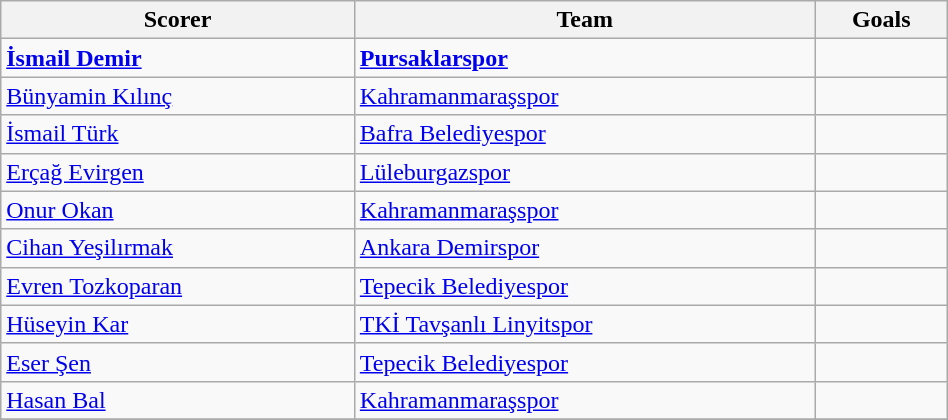<table class="wikitable sortable" style="width:50%">
<tr>
<th>Scorer</th>
<th>Team</th>
<th>Goals</th>
</tr>
<tr>
<td> <strong><a href='#'>İsmail Demir</a></strong></td>
<td><strong><a href='#'>Pursaklarspor</a></strong></td>
<td></td>
</tr>
<tr>
<td> <a href='#'>Bünyamin Kılınç</a></td>
<td><a href='#'>Kahramanmaraşspor</a></td>
<td></td>
</tr>
<tr>
<td> <a href='#'>İsmail Türk</a></td>
<td><a href='#'>Bafra Belediyespor</a></td>
<td></td>
</tr>
<tr>
<td> <a href='#'>Erçağ Evirgen</a></td>
<td><a href='#'>Lüleburgazspor</a></td>
<td></td>
</tr>
<tr>
<td> <a href='#'>Onur Okan</a></td>
<td><a href='#'>Kahramanmaraşspor</a></td>
<td></td>
</tr>
<tr>
<td> <a href='#'>Cihan Yeşilırmak</a></td>
<td><a href='#'>Ankara Demirspor</a></td>
<td></td>
</tr>
<tr>
<td> <a href='#'>Evren Tozkoparan</a></td>
<td><a href='#'>Tepecik Belediyespor</a></td>
<td></td>
</tr>
<tr>
<td> <a href='#'>Hüseyin Kar</a></td>
<td><a href='#'>TKİ Tavşanlı Linyitspor</a></td>
<td></td>
</tr>
<tr>
<td> <a href='#'>Eser Şen</a></td>
<td><a href='#'>Tepecik Belediyespor</a></td>
<td></td>
</tr>
<tr>
<td> <a href='#'>Hasan Bal</a></td>
<td><a href='#'>Kahramanmaraşspor</a></td>
<td></td>
</tr>
<tr>
</tr>
</table>
